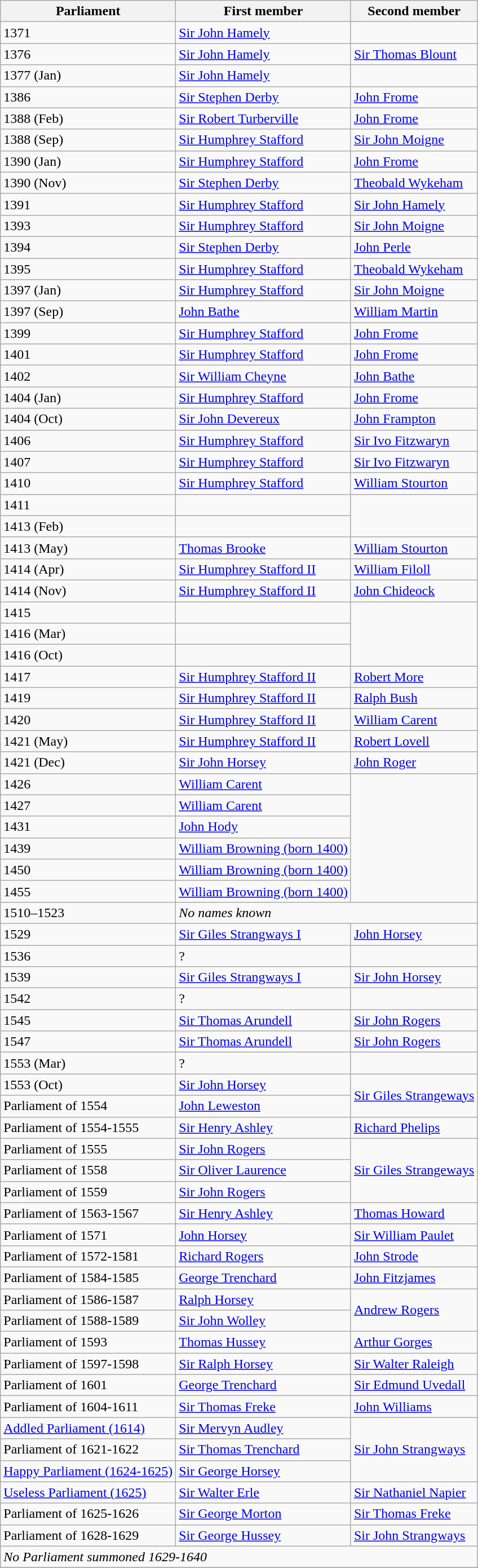<table class="wikitable">
<tr>
<th>Parliament</th>
<th>First member</th>
<th>Second member</th>
</tr>
<tr>
<td>1371</td>
<td><a href='#'>Sir John Hamely</a></td>
<td></td>
</tr>
<tr>
<td>1376</td>
<td><a href='#'>Sir John Hamely</a></td>
<td><a href='#'>Sir Thomas Blount</a></td>
</tr>
<tr>
<td>1377 (Jan)</td>
<td><a href='#'>Sir John Hamely</a></td>
<td></td>
</tr>
<tr>
<td>1386</td>
<td><a href='#'>Sir Stephen Derby</a></td>
<td><a href='#'>John Frome</a></td>
</tr>
<tr>
<td>1388 (Feb)</td>
<td><a href='#'>Sir Robert Turberville</a></td>
<td><a href='#'>John Frome</a></td>
</tr>
<tr>
<td>1388 (Sep)</td>
<td><a href='#'>Sir Humphrey Stafford</a></td>
<td><a href='#'>Sir John Moigne</a></td>
</tr>
<tr>
<td>1390 (Jan)</td>
<td><a href='#'>Sir Humphrey Stafford</a></td>
<td><a href='#'>John Frome</a></td>
</tr>
<tr>
<td>1390 (Nov)</td>
<td><a href='#'>Sir Stephen Derby</a></td>
<td><a href='#'>Theobald Wykeham</a></td>
</tr>
<tr>
<td>1391</td>
<td><a href='#'>Sir Humphrey Stafford</a></td>
<td><a href='#'>Sir John Hamely</a></td>
</tr>
<tr>
<td>1393</td>
<td><a href='#'>Sir Humphrey Stafford</a></td>
<td><a href='#'>Sir John Moigne</a></td>
</tr>
<tr>
<td>1394</td>
<td><a href='#'>Sir Stephen Derby</a></td>
<td><a href='#'>John Perle</a></td>
</tr>
<tr>
<td>1395</td>
<td><a href='#'>Sir Humphrey Stafford</a></td>
<td><a href='#'>Theobald Wykeham</a></td>
</tr>
<tr>
<td>1397 (Jan)</td>
<td><a href='#'>Sir Humphrey Stafford</a></td>
<td><a href='#'>Sir John Moigne</a></td>
</tr>
<tr>
<td>1397 (Sep)</td>
<td><a href='#'>John Bathe</a></td>
<td><a href='#'>William Martin</a></td>
</tr>
<tr>
<td>1399</td>
<td><a href='#'>Sir Humphrey Stafford</a></td>
<td><a href='#'>John Frome</a></td>
</tr>
<tr>
<td>1401</td>
<td><a href='#'>Sir Humphrey Stafford</a></td>
<td><a href='#'>John Frome</a></td>
</tr>
<tr>
<td>1402</td>
<td><a href='#'>Sir William Cheyne</a></td>
<td><a href='#'>John Bathe</a></td>
</tr>
<tr>
<td>1404 (Jan)</td>
<td><a href='#'>Sir Humphrey Stafford</a></td>
<td><a href='#'>John Frome</a></td>
</tr>
<tr>
<td>1404 (Oct)</td>
<td><a href='#'>Sir John Devereux</a></td>
<td><a href='#'>John Frampton</a></td>
</tr>
<tr>
<td>1406</td>
<td><a href='#'>Sir Humphrey Stafford</a></td>
<td><a href='#'>Sir Ivo Fitzwaryn</a></td>
</tr>
<tr>
<td>1407</td>
<td><a href='#'>Sir Humphrey Stafford</a></td>
<td><a href='#'>Sir Ivo Fitzwaryn</a></td>
</tr>
<tr>
<td>1410</td>
<td><a href='#'>Sir Humphrey Stafford</a></td>
<td><a href='#'>William Stourton</a></td>
</tr>
<tr>
<td>1411</td>
<td></td>
</tr>
<tr>
<td>1413 (Feb)</td>
<td></td>
</tr>
<tr>
<td>1413 (May)</td>
<td><a href='#'>Thomas Brooke</a></td>
<td><a href='#'>William Stourton</a></td>
</tr>
<tr>
<td>1414 (Apr)</td>
<td><a href='#'>Sir Humphrey Stafford II</a></td>
<td><a href='#'>William Filoll</a></td>
</tr>
<tr>
<td>1414 (Nov)</td>
<td><a href='#'>Sir Humphrey Stafford II</a></td>
<td><a href='#'>John Chideock</a></td>
</tr>
<tr>
<td>1415</td>
<td></td>
</tr>
<tr>
<td>1416 (Mar)</td>
<td></td>
</tr>
<tr>
<td>1416 (Oct)</td>
<td></td>
</tr>
<tr>
<td>1417</td>
<td><a href='#'>Sir Humphrey Stafford II</a></td>
<td><a href='#'>Robert More</a></td>
</tr>
<tr>
<td>1419</td>
<td><a href='#'>Sir Humphrey Stafford II</a></td>
<td><a href='#'>Ralph Bush</a></td>
</tr>
<tr>
<td>1420</td>
<td><a href='#'>Sir Humphrey Stafford II</a></td>
<td><a href='#'>William Carent</a></td>
</tr>
<tr>
<td>1421 (May)</td>
<td><a href='#'>Sir Humphrey Stafford II</a></td>
<td><a href='#'>Robert Lovell</a></td>
</tr>
<tr>
<td>1421 (Dec)</td>
<td><a href='#'>Sir John Horsey</a></td>
<td><a href='#'>John Roger</a></td>
</tr>
<tr>
<td>1426</td>
<td><a href='#'>William Carent</a></td>
</tr>
<tr>
<td>1427</td>
<td><a href='#'>William Carent</a></td>
</tr>
<tr>
<td>1431</td>
<td><a href='#'>John Hody</a></td>
</tr>
<tr>
<td>1439</td>
<td><a href='#'>William Browning (born 1400)</a></td>
</tr>
<tr>
<td>1450</td>
<td><a href='#'>William Browning (born 1400)</a></td>
</tr>
<tr>
<td>1455</td>
<td><a href='#'>William Browning (born 1400)</a></td>
</tr>
<tr>
<td>1510–1523</td>
<td colspan = "2"><em>No names known</em></td>
</tr>
<tr>
<td>1529</td>
<td><a href='#'>Sir Giles Strangways I</a></td>
<td><a href='#'>John Horsey</a></td>
</tr>
<tr>
<td>1536</td>
<td>?</td>
</tr>
<tr>
<td>1539</td>
<td><a href='#'>Sir Giles Strangways I</a></td>
<td><a href='#'>Sir John Horsey</a></td>
</tr>
<tr>
<td>1542</td>
<td>?</td>
</tr>
<tr>
<td>1545</td>
<td><a href='#'>Sir Thomas Arundell</a></td>
<td><a href='#'>Sir John Rogers</a></td>
</tr>
<tr>
<td>1547</td>
<td><a href='#'>Sir Thomas Arundell</a></td>
<td><a href='#'>Sir John Rogers</a></td>
</tr>
<tr>
<td>1553 (Mar)</td>
<td>?</td>
</tr>
<tr>
<td>1553 (Oct)</td>
<td><a href='#'>Sir John Horsey</a></td>
<td rowspan="2"><a href='#'>Sir Giles Strangeways</a></td>
</tr>
<tr>
<td>Parliament of 1554</td>
<td><a href='#'>John Leweston</a></td>
</tr>
<tr>
<td>Parliament of 1554-1555</td>
<td><a href='#'>Sir Henry Ashley</a></td>
<td><a href='#'>Richard Phelips</a></td>
</tr>
<tr>
<td>Parliament of 1555</td>
<td><a href='#'>Sir John Rogers</a></td>
<td rowspan="3"><a href='#'>Sir Giles Strangeways</a></td>
</tr>
<tr>
<td>Parliament of 1558</td>
<td><a href='#'>Sir Oliver Laurence</a></td>
</tr>
<tr>
<td>Parliament of 1559</td>
<td><a href='#'>Sir John Rogers</a></td>
</tr>
<tr>
<td>Parliament of 1563-1567</td>
<td><a href='#'>Sir Henry Ashley</a></td>
<td><a href='#'>Thomas Howard</a></td>
</tr>
<tr>
<td>Parliament of 1571</td>
<td><a href='#'>John Horsey</a></td>
<td><a href='#'>Sir William Paulet</a></td>
</tr>
<tr>
<td>Parliament of 1572-1581</td>
<td><a href='#'>Richard Rogers</a></td>
<td><a href='#'>John Strode</a></td>
</tr>
<tr>
<td>Parliament of 1584-1585</td>
<td><a href='#'>George Trenchard</a></td>
<td><a href='#'>John Fitzjames</a></td>
</tr>
<tr>
<td>Parliament of 1586-1587</td>
<td><a href='#'>Ralph Horsey</a></td>
<td rowspan="2"><a href='#'>Andrew Rogers</a></td>
</tr>
<tr>
<td>Parliament of 1588-1589</td>
<td><a href='#'>Sir John Wolley</a></td>
</tr>
<tr>
<td>Parliament of 1593</td>
<td><a href='#'>Thomas Hussey</a></td>
<td><a href='#'>Arthur Gorges</a></td>
</tr>
<tr>
<td>Parliament of 1597-1598</td>
<td><a href='#'>Sir Ralph Horsey</a></td>
<td><a href='#'>Sir Walter Raleigh</a></td>
</tr>
<tr>
<td>Parliament of 1601</td>
<td><a href='#'>George Trenchard</a></td>
<td><a href='#'>Sir Edmund Uvedall</a></td>
</tr>
<tr>
<td>Parliament of 1604-1611</td>
<td><a href='#'>Sir Thomas Freke</a></td>
<td><a href='#'>John Williams</a></td>
</tr>
<tr>
<td><a href='#'>Addled Parliament (1614)</a></td>
<td><a href='#'>Sir Mervyn Audley</a></td>
<td rowspan="3"><a href='#'>Sir John Strangways</a></td>
</tr>
<tr>
<td>Parliament of 1621-1622</td>
<td><a href='#'>Sir Thomas Trenchard</a></td>
</tr>
<tr>
<td><a href='#'>Happy Parliament (1624-1625)</a></td>
<td><a href='#'>Sir George Horsey</a></td>
</tr>
<tr>
<td><a href='#'>Useless Parliament (1625)</a></td>
<td><a href='#'>Sir Walter Erle</a></td>
<td><a href='#'>Sir Nathaniel Napier</a></td>
</tr>
<tr>
<td>Parliament of 1625-1626</td>
<td><a href='#'>Sir George Morton</a></td>
<td><a href='#'>Sir Thomas Freke</a></td>
</tr>
<tr>
<td>Parliament of 1628-1629</td>
<td><a href='#'>Sir George Hussey</a></td>
<td><a href='#'>Sir John Strangways</a></td>
</tr>
<tr>
<td colspan="4"><em>No Parliament summoned 1629-1640</em></td>
</tr>
<tr>
</tr>
</table>
